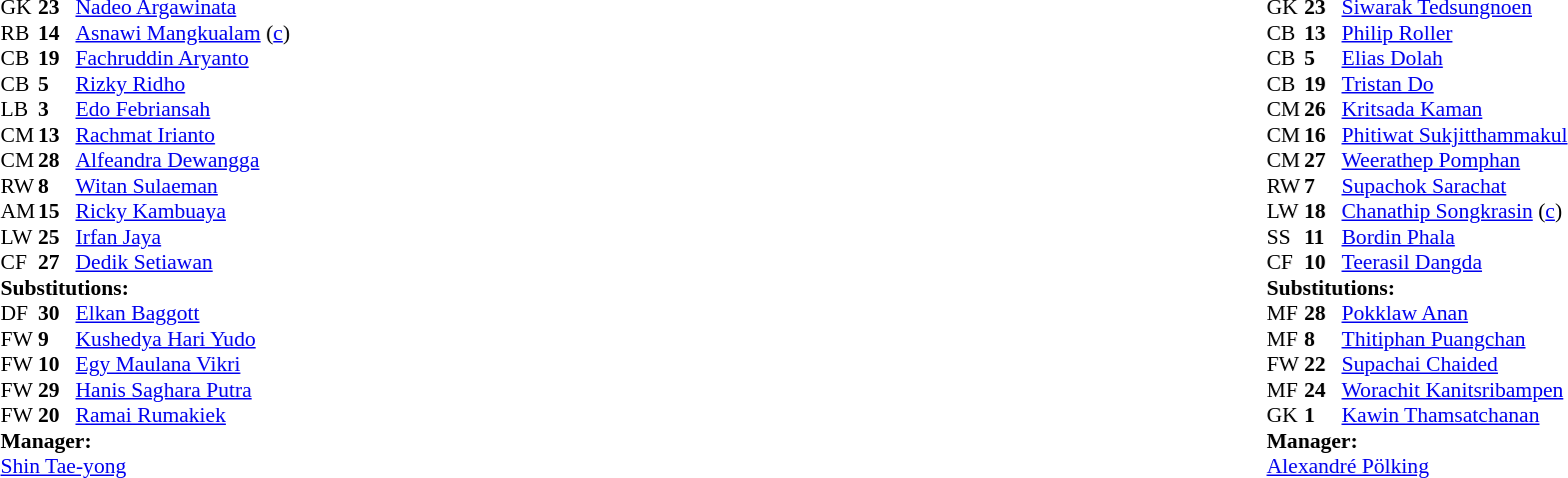<table width="100%">
<tr>
<td valign="top" width="40%"><br><table style="font-size:90%" cellspacing="0" cellpadding="0">
<tr>
<th width=25></th>
<th width=25></th>
</tr>
<tr>
<td>GK</td>
<td><strong>23</strong></td>
<td><a href='#'>Nadeo Argawinata</a></td>
</tr>
<tr>
<td>RB</td>
<td><strong>14</strong></td>
<td><a href='#'>Asnawi Mangkualam</a> (<a href='#'>c</a>)</td>
</tr>
<tr>
<td>CB</td>
<td><strong>19</strong></td>
<td><a href='#'>Fachruddin Aryanto</a></td>
<td></td>
<td></td>
</tr>
<tr>
<td>CB</td>
<td><strong>5</strong></td>
<td><a href='#'>Rizky Ridho</a></td>
</tr>
<tr>
<td>LB</td>
<td><strong>3</strong></td>
<td><a href='#'>Edo Febriansah</a></td>
<td></td>
<td></td>
</tr>
<tr>
<td>CM</td>
<td><strong>13</strong></td>
<td><a href='#'>Rachmat Irianto</a></td>
<td></td>
<td></td>
</tr>
<tr>
<td>CM</td>
<td><strong>28</strong></td>
<td><a href='#'>Alfeandra Dewangga</a></td>
</tr>
<tr>
<td>RW</td>
<td><strong>8</strong></td>
<td><a href='#'>Witan Sulaeman</a></td>
</tr>
<tr>
<td>AM</td>
<td><strong>15</strong></td>
<td><a href='#'>Ricky Kambuaya</a></td>
<td></td>
<td></td>
</tr>
<tr>
<td>LW</td>
<td><strong>25</strong></td>
<td><a href='#'>Irfan Jaya</a></td>
<td></td>
<td></td>
</tr>
<tr>
<td>CF</td>
<td><strong>27</strong></td>
<td><a href='#'>Dedik Setiawan</a></td>
<td></td>
</tr>
<tr>
<td colspan=3><strong>Substitutions:</strong></td>
</tr>
<tr>
<td>DF</td>
<td><strong>30</strong></td>
<td><a href='#'>Elkan Baggott</a></td>
<td></td>
<td></td>
</tr>
<tr>
<td>FW</td>
<td><strong>9</strong></td>
<td><a href='#'>Kushedya Hari Yudo</a></td>
<td></td>
<td></td>
</tr>
<tr>
<td>FW</td>
<td><strong>10</strong></td>
<td><a href='#'>Egy Maulana Vikri</a></td>
<td></td>
<td></td>
</tr>
<tr>
<td>FW</td>
<td><strong>29</strong></td>
<td><a href='#'>Hanis Saghara Putra</a></td>
<td></td>
<td></td>
</tr>
<tr>
<td>FW</td>
<td><strong>20</strong></td>
<td><a href='#'>Ramai Rumakiek</a></td>
<td></td>
<td></td>
</tr>
<tr>
<td colspan=3><strong>Manager:</strong></td>
</tr>
<tr>
<td colspan=3> <a href='#'>Shin Tae-yong</a></td>
</tr>
</table>
</td>
<td valign="top"></td>
<td valign="top" width="50%"><br><table style="font-size:90%; margin:auto" cellspacing="0" cellpadding="0">
<tr>
<th width=25></th>
<th width=25></th>
</tr>
<tr>
<td>GK</td>
<td><strong>23</strong></td>
<td><a href='#'>Siwarak Tedsungnoen</a></td>
<td></td>
<td></td>
</tr>
<tr>
<td>CB</td>
<td><strong>13</strong></td>
<td><a href='#'>Philip Roller</a></td>
</tr>
<tr>
<td>CB</td>
<td><strong>5</strong></td>
<td><a href='#'>Elias Dolah</a></td>
<td></td>
<td></td>
</tr>
<tr>
<td>CB</td>
<td><strong>19</strong></td>
<td><a href='#'>Tristan Do</a></td>
<td></td>
</tr>
<tr>
<td>CM</td>
<td><strong>26</strong></td>
<td><a href='#'>Kritsada Kaman</a></td>
</tr>
<tr>
<td>CM</td>
<td><strong>16</strong></td>
<td><a href='#'>Phitiwat Sukjitthammakul</a></td>
<td></td>
<td></td>
</tr>
<tr>
<td>CM</td>
<td><strong>27</strong></td>
<td><a href='#'>Weerathep Pomphan</a></td>
</tr>
<tr>
<td>RW</td>
<td><strong>7</strong></td>
<td><a href='#'>Supachok Sarachat</a></td>
</tr>
<tr>
<td>LW</td>
<td><strong>18</strong></td>
<td><a href='#'>Chanathip Songkrasin</a> (<a href='#'>c</a>)</td>
<td></td>
<td></td>
</tr>
<tr>
<td>SS</td>
<td><strong>11</strong></td>
<td><a href='#'>Bordin Phala</a></td>
</tr>
<tr>
<td>CF</td>
<td><strong>10</strong></td>
<td><a href='#'>Teerasil Dangda</a></td>
<td></td>
<td></td>
</tr>
<tr>
<td colspan=3><strong>Substitutions:</strong></td>
</tr>
<tr>
<td>MF</td>
<td><strong>28</strong></td>
<td><a href='#'>Pokklaw Anan</a></td>
<td></td>
<td></td>
</tr>
<tr>
<td>MF</td>
<td><strong>8</strong></td>
<td><a href='#'>Thitiphan Puangchan</a></td>
<td></td>
<td></td>
</tr>
<tr>
<td>FW</td>
<td><strong>22</strong></td>
<td><a href='#'>Supachai Chaided</a></td>
<td></td>
<td></td>
</tr>
<tr>
<td>MF</td>
<td><strong>24</strong></td>
<td><a href='#'>Worachit Kanitsribampen</a></td>
<td></td>
<td></td>
</tr>
<tr>
<td>GK</td>
<td><strong>1</strong></td>
<td><a href='#'>Kawin Thamsatchanan</a></td>
<td></td>
<td></td>
</tr>
<tr>
<td colspan=3><strong>Manager:</strong></td>
</tr>
<tr>
<td colspan=3> <a href='#'>Alexandré Pölking</a></td>
</tr>
</table>
</td>
</tr>
</table>
